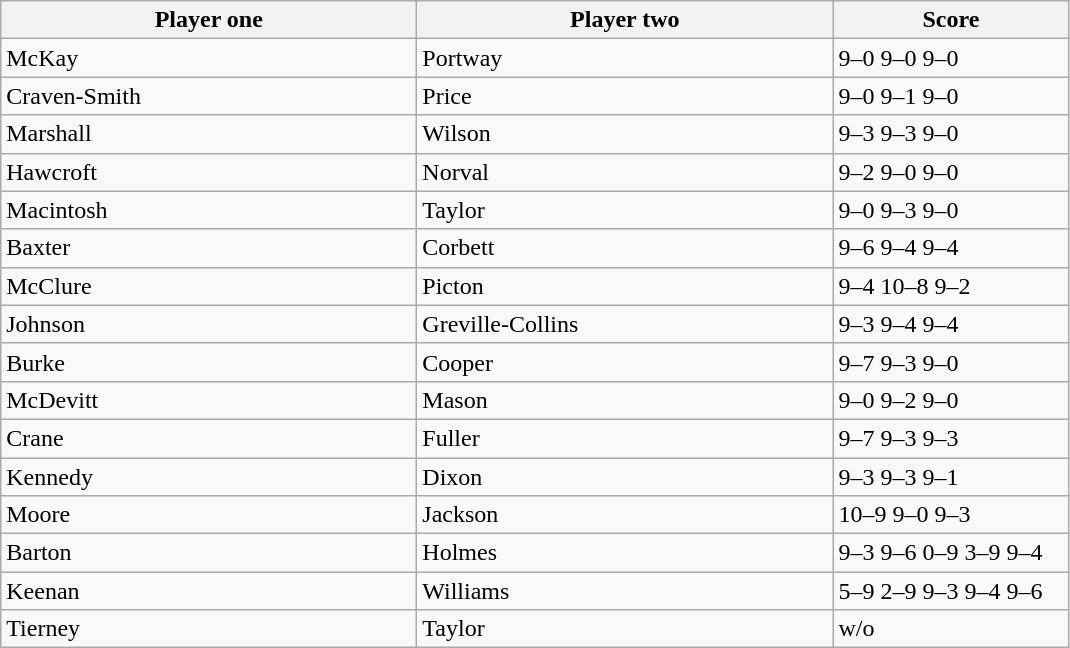<table class="wikitable">
<tr>
<th width=270>Player one</th>
<th width=270>Player two</th>
<th width=150>Score</th>
</tr>
<tr>
<td> McKay</td>
<td> Portway</td>
<td>9–0 9–0 9–0</td>
</tr>
<tr>
<td> Craven-Smith</td>
<td> Price</td>
<td>9–0 9–1 9–0</td>
</tr>
<tr>
<td> Marshall</td>
<td> Wilson</td>
<td>9–3 9–3 9–0</td>
</tr>
<tr>
<td> Hawcroft</td>
<td> Norval</td>
<td>9–2 9–0 9–0</td>
</tr>
<tr>
<td> Macintosh</td>
<td> Taylor</td>
<td>9–0 9–3 9–0</td>
</tr>
<tr>
<td> Baxter</td>
<td> Corbett</td>
<td>9–6 9–4 9–4</td>
</tr>
<tr>
<td> McClure</td>
<td> Picton</td>
<td>9–4 10–8 9–2</td>
</tr>
<tr>
<td> Johnson</td>
<td> Greville-Collins</td>
<td>9–3 9–4 9–4</td>
</tr>
<tr>
<td> Burke</td>
<td> Cooper</td>
<td>9–7 9–3 9–0</td>
</tr>
<tr>
<td> McDevitt</td>
<td> Mason</td>
<td>9–0 9–2 9–0</td>
</tr>
<tr>
<td> Crane</td>
<td> Fuller</td>
<td>9–7 9–3 9–3</td>
</tr>
<tr>
<td> Kennedy</td>
<td> Dixon</td>
<td>9–3 9–3 9–1</td>
</tr>
<tr>
<td> Moore</td>
<td> Jackson</td>
<td>10–9 9–0 9–3</td>
</tr>
<tr>
<td> Barton</td>
<td> Holmes</td>
<td>9–3 9–6 0–9 3–9 9–4</td>
</tr>
<tr>
<td> Keenan</td>
<td> Williams</td>
<td>5–9 2–9 9–3 9–4 9–6</td>
</tr>
<tr>
<td> Tierney</td>
<td> Taylor</td>
<td>w/o</td>
</tr>
</table>
